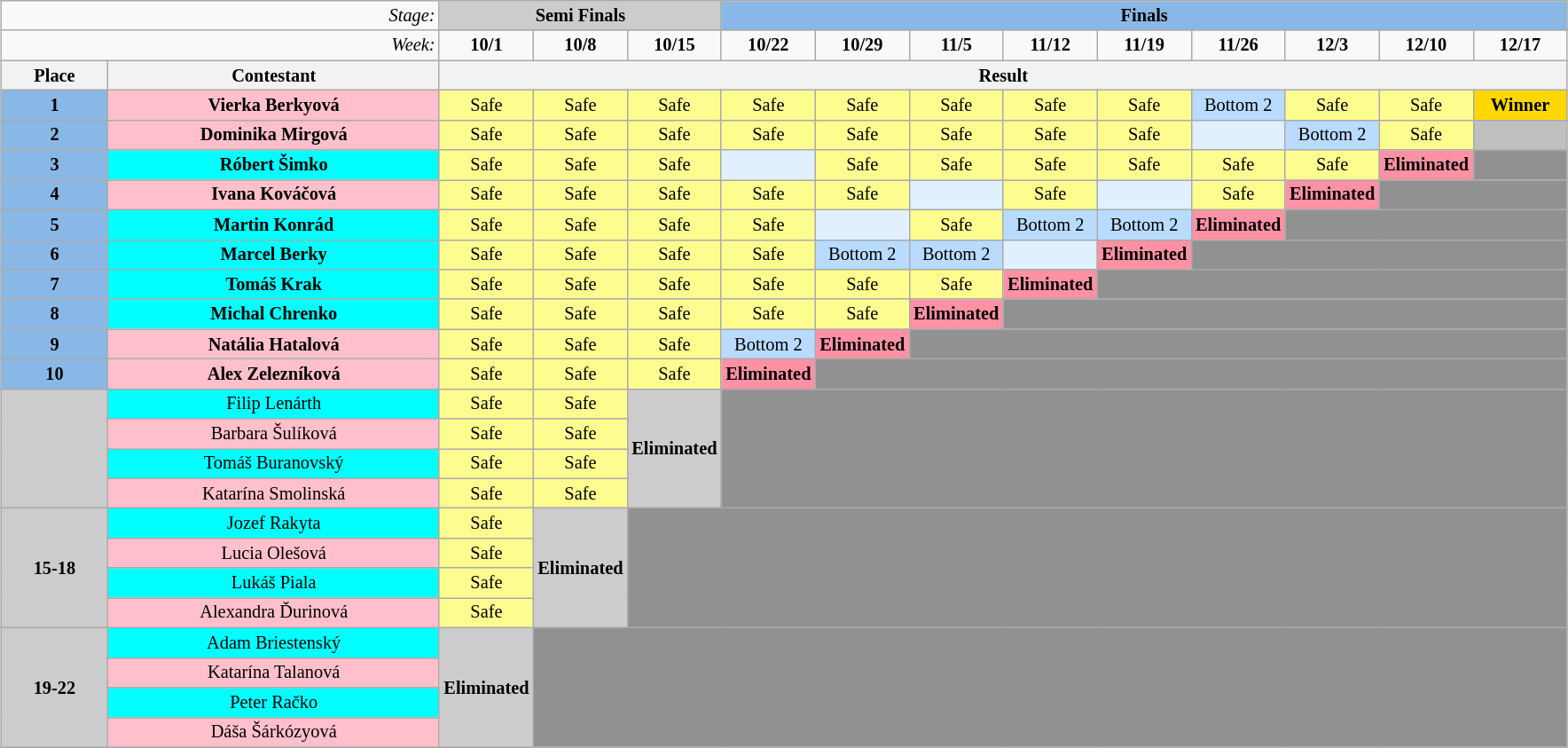<table class="wikitable" style="margin:1em auto; text-align:center; font-size:85%">
<tr>
<td colspan="2" align="right"><em>Stage:</em></td>
<td colspan="3" bgcolor="#CCCCCC"><strong>Semi Finals</strong></td>
<td colspan="9" bgcolor="#8AB8E6"><strong>Finals</strong></td>
</tr>
<tr>
<td colspan="2" align="right"><em>Week:</em></td>
<td width=6%><strong>10/1</strong></td>
<td width=6%><strong>10/8</strong></td>
<td width=6%><strong>10/15</strong></td>
<td width=6%><strong>10/22</strong></td>
<td width=6%><strong>10/29</strong></td>
<td width=6%><strong>11/5</strong></td>
<td width=6%><strong>11/12</strong></td>
<td width=6%><strong>11/19</strong></td>
<td width=6%><strong>11/26</strong></td>
<td width=6%><strong>12/3</strong></td>
<td width=6%><strong>12/10</strong></td>
<td width=6%><strong>12/17</strong></td>
</tr>
<tr>
<th>Place</th>
<th>Contestant</th>
<th colspan="12">Result</th>
</tr>
<tr>
<td bgcolor="#8AB8E6"><strong>1</strong></td>
<td bgcolor="pink"><strong>Vierka Berkyová</strong></td>
<td style="background:#FDFC8F;">Safe</td>
<td style="background:#FDFC8F;">Safe</td>
<td style="background:#FDFC8F;">Safe</td>
<td style="background:#FDFC8F;">Safe</td>
<td style="background:#FDFC8F;">Safe</td>
<td style="background:#FDFC8F;">Safe</td>
<td style="background:#FDFC8F;">Safe</td>
<td style="background:#FDFC8F;">Safe</td>
<td style="background:#B8DBFF">Bottom 2</td>
<td style="background:#FDFC8F;">Safe</td>
<td style="background:#FDFC8F;">Safe</td>
<td style="background:gold;"><strong>Winner</strong></td>
</tr>
<tr>
<td bgcolor="8AB8E6"><strong>2</strong></td>
<td bgcolor="pink"><strong>Dominika Mirgová</strong></td>
<td style="background:#FDFC8F;">Safe</td>
<td style="background:#FDFC8F;">Safe</td>
<td style="background:#FDFC8F;">Safe</td>
<td style="background:#FDFC8F;">Safe</td>
<td style="background:#FDFC8F;">Safe</td>
<td style="background:#FDFC8F;">Safe</td>
<td style="background:#FDFC8F;">Safe</td>
<td style="background:#FDFC8F;">Safe</td>
<td bgcolor="#E0F0FF"></td>
<td style="background:#B8DBFF">Bottom 2</td>
<td style="background:#FDFC8F;">Safe</td>
<td style="background:silver;"></td>
</tr>
<tr>
<td bgcolor="#8AB8E6"><strong>3</strong></td>
<td bgcolor="cyan"><strong>Róbert Šimko</strong></td>
<td style="background:#FDFC8F;">Safe</td>
<td style="background:#FDFC8F;">Safe</td>
<td style="background:#FDFC8F;">Safe</td>
<td bgcolor="#E0F0FF"></td>
<td style="background:#FDFC8F;">Safe</td>
<td style="background:#FDFC8F;">Safe</td>
<td style="background:#FDFC8F;">Safe</td>
<td style="background:#FDFC8F;">Safe</td>
<td style="background:#FDFC8F;">Safe</td>
<td style="background:#FDFC8F;">Safe</td>
<td style="background:#FF91A4;"><strong>Eliminated</strong></td>
<td bgcolor="#919191"></td>
</tr>
<tr>
<td bgcolor="8AB8E6"><strong>4</strong></td>
<td bgcolor="pink"><strong>Ivana Kováčová</strong></td>
<td style="background:#FDFC8F;">Safe</td>
<td style="background:#FDFC8F;">Safe</td>
<td style="background:#FDFC8F;">Safe</td>
<td style="background:#FDFC8F;">Safe</td>
<td style="background:#FDFC8F;">Safe</td>
<td bgcolor="#E0F0FF"></td>
<td style="background:#FDFC8F;">Safe</td>
<td bgcolor="#E0F0FF"></td>
<td style="background:#FDFC8F;">Safe</td>
<td style="background:#FF91A4;"><strong>Eliminated</strong></td>
<td bgcolor="#919191" colspan="2"></td>
</tr>
<tr>
<td bgcolor="8AB8E6"><strong>5</strong></td>
<td bgcolor="cyan"><strong>Martin Konrád</strong></td>
<td style="background:#FDFC8F;">Safe</td>
<td style="background:#FDFC8F;">Safe</td>
<td style="background:#FDFC8F;">Safe</td>
<td style="background:#FDFC8F;">Safe</td>
<td bgcolor="#E0F0FF"></td>
<td style="background:#FDFC8F;">Safe</td>
<td style="background:#B8DBFF">Bottom 2</td>
<td style="background:#B8DBFF">Bottom 2</td>
<td style="background:#FF91A4;"><strong>Eliminated</strong></td>
<td bgcolor="#919191" colspan="3"></td>
</tr>
<tr>
<td bgcolor="8AB8E6"><strong>6</strong></td>
<td bgcolor="cyan"><strong>Marcel Berky</strong></td>
<td style="background:#FDFC8F;">Safe</td>
<td style="background:#FDFC8F;">Safe</td>
<td style="background:#FDFC8F;">Safe</td>
<td style="background:#FDFC8F;">Safe</td>
<td style="background:#B8DBFF">Bottom 2</td>
<td style="background:#B8DBFF">Bottom 2</td>
<td bgcolor="#E0F0FF"></td>
<td style="background:#FF91A4;"><strong>Eliminated</strong></td>
<td bgcolor="#919191" colspan="4"></td>
</tr>
<tr>
<td bgcolor="8AB8E6"><strong>7</strong></td>
<td bgcolor="cyan"><strong>Tomáš Krak</strong></td>
<td style="background:#FDFC8F;">Safe</td>
<td style="background:#FDFC8F;">Safe</td>
<td style="background:#FDFC8F;">Safe</td>
<td style="background:#FDFC8F;">Safe</td>
<td style="background:#FDFC8F;">Safe</td>
<td style="background:#FDFC8F;">Safe</td>
<td style="background:#FF91A4;"><strong>Eliminated</strong></td>
<td bgcolor="#919191" colspan="5"></td>
</tr>
<tr>
<td bgcolor="8AB8E6"><strong>8</strong></td>
<td bgcolor="cyan"><strong>Michal Chrenko</strong></td>
<td style="background:#FDFC8F;">Safe</td>
<td style="background:#FDFC8F;">Safe</td>
<td style="background:#FDFC8F;">Safe</td>
<td style="background:#FDFC8F;">Safe</td>
<td style="background:#FDFC8F;">Safe</td>
<td style="background:#FF91A4;"><strong>Eliminated</strong></td>
<td bgcolor="#919191" colspan="6"></td>
</tr>
<tr>
<td bgcolor="8AB8E6"><strong>9</strong></td>
<td bgcolor="pink"><strong>Natália Hatalová</strong></td>
<td style="background:#FDFC8F;">Safe</td>
<td style="background:#FDFC8F;">Safe</td>
<td style="background:#FDFC8F;">Safe</td>
<td style="background:#B8DBFF">Bottom 2</td>
<td style="background:#FF91A4;"><strong>Eliminated</strong></td>
<td bgcolor="#919191" colspan="7"></td>
</tr>
<tr>
<td bgcolor="#8AB8E6"><strong>10</strong></td>
<td bgcolor="pink"><strong>Alex Zelezníková</strong></td>
<td style="background:#FDFC8F;">Safe</td>
<td style="background:#FDFC8F;">Safe</td>
<td style="background:#FDFC8F;">Safe</td>
<td style="background:#FF91A4;"><strong>Eliminated</strong></td>
<td bgcolor="#919191" colspan="8"></td>
</tr>
<tr>
<td bgcolor="#CCCCCC" rowspan=4></td>
<td bgcolor="cyan">Filip Lenárth</td>
<td style="background:#FDFC8F;">Safe</td>
<td style="background:#FDFC8F;">Safe</td>
<td bgcolor="#CCCCCC" rowspan=4><strong>Eliminated</strong></td>
<td bgcolor="#919191" colspan=12 rowspan="4"></td>
</tr>
<tr>
<td bgcolor="pink">Barbara Šulíková</td>
<td style="background:#FDFC8F;">Safe</td>
<td style="background:#FDFC8F;">Safe</td>
</tr>
<tr>
<td bgcolor="cyan">Tomáš Buranovský</td>
<td style="background:#FDFC8F;">Safe</td>
<td style="background:#FDFC8F;">Safe</td>
</tr>
<tr>
<td bgcolor="pink">Katarína Smolinská</td>
<td style="background:#FDFC8F;">Safe</td>
<td style="background:#FDFC8F;">Safe</td>
</tr>
<tr>
<td bgcolor="#CCCCCC" rowspan=4><strong>15-18</strong></td>
<td bgcolor="cyan">Jozef Rakyta</td>
<td style="background:#FDFC8F;">Safe</td>
<td bgcolor="#CCCCCC" rowspan=4><strong>Eliminated</strong></td>
<td bgcolor="#919191" colspan=13 rowspan="4"></td>
</tr>
<tr>
<td bgcolor="pink">Lucia Olešová</td>
<td style="background:#FDFC8F;">Safe</td>
</tr>
<tr>
<td bgcolor="cyan">Lukáš Piala</td>
<td style="background:#FDFC8F;">Safe</td>
</tr>
<tr>
<td bgcolor="pink">Alexandra Ďurinová</td>
<td style="background:#FDFC8F;">Safe</td>
</tr>
<tr>
<td bgcolor="#CCCCCC" rowspan=4><strong>19-22</strong></td>
<td bgcolor="cyan">Adam Briestenský</td>
<td bgcolor="#CCCCCC" rowspan=4><strong>Eliminated</strong></td>
<td bgcolor="#919191" colspan=14 rowspan="4"></td>
</tr>
<tr>
<td bgcolor="pink">Katarína Talanová</td>
</tr>
<tr>
<td bgcolor="cyan">Peter Račko</td>
</tr>
<tr>
<td bgcolor="pink">Dáša Šárkózyová</td>
</tr>
<tr>
</tr>
</table>
